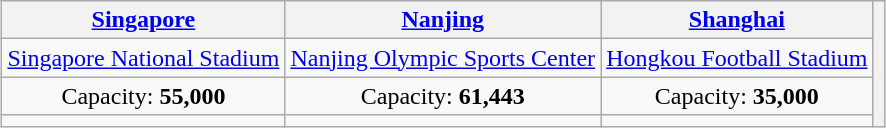<table class="wikitable" style="margin:0.5em auto; text-align:center">
<tr>
<th> <a href='#'>Singapore</a></th>
<th> <a href='#'>Nanjing</a></th>
<th> <a href='#'>Shanghai</a></th>
<th rowspan="4"></th>
</tr>
<tr>
<td><a href='#'>Singapore National Stadium</a></td>
<td><a href='#'>Nanjing Olympic Sports Center</a></td>
<td><a href='#'>Hongkou Football Stadium</a></td>
</tr>
<tr>
<td>Capacity: <strong>55,000</strong></td>
<td>Capacity: <strong>61,443</strong></td>
<td>Capacity: <strong>35,000</strong></td>
</tr>
<tr>
<td></td>
<td></td>
<td></td>
</tr>
</table>
